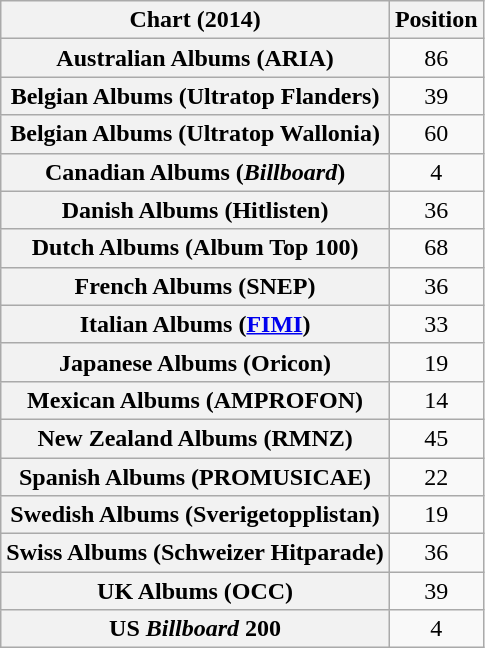<table class="wikitable sortable plainrowheaders" style="text-align:center">
<tr>
<th>Chart (2014)</th>
<th>Position</th>
</tr>
<tr>
<th scope="row">Australian Albums (ARIA)</th>
<td>86</td>
</tr>
<tr>
<th scope="row">Belgian Albums (Ultratop Flanders)</th>
<td>39</td>
</tr>
<tr>
<th scope="row">Belgian Albums (Ultratop Wallonia)</th>
<td>60</td>
</tr>
<tr>
<th scope="row">Canadian Albums (<em>Billboard</em>)</th>
<td>4</td>
</tr>
<tr>
<th scope="row">Danish Albums (Hitlisten)</th>
<td>36</td>
</tr>
<tr>
<th scope="row">Dutch Albums (Album Top 100)</th>
<td>68</td>
</tr>
<tr>
<th scope="row">French Albums (SNEP)</th>
<td>36</td>
</tr>
<tr>
<th scope="row">Italian Albums (<a href='#'>FIMI</a>)</th>
<td>33</td>
</tr>
<tr>
<th scope="row">Japanese Albums (Oricon)</th>
<td>19</td>
</tr>
<tr>
<th scope="row">Mexican Albums (AMPROFON)</th>
<td>14</td>
</tr>
<tr>
<th scope="row">New Zealand Albums (RMNZ)</th>
<td>45</td>
</tr>
<tr>
<th scope="row">Spanish Albums (PROMUSICAE)</th>
<td>22</td>
</tr>
<tr>
<th scope="row">Swedish Albums (Sverigetopplistan)</th>
<td>19</td>
</tr>
<tr>
<th scope="row">Swiss Albums (Schweizer Hitparade)</th>
<td>36</td>
</tr>
<tr>
<th scope="row">UK Albums (OCC)</th>
<td>39</td>
</tr>
<tr>
<th scope="row">US <em>Billboard</em> 200</th>
<td>4</td>
</tr>
</table>
